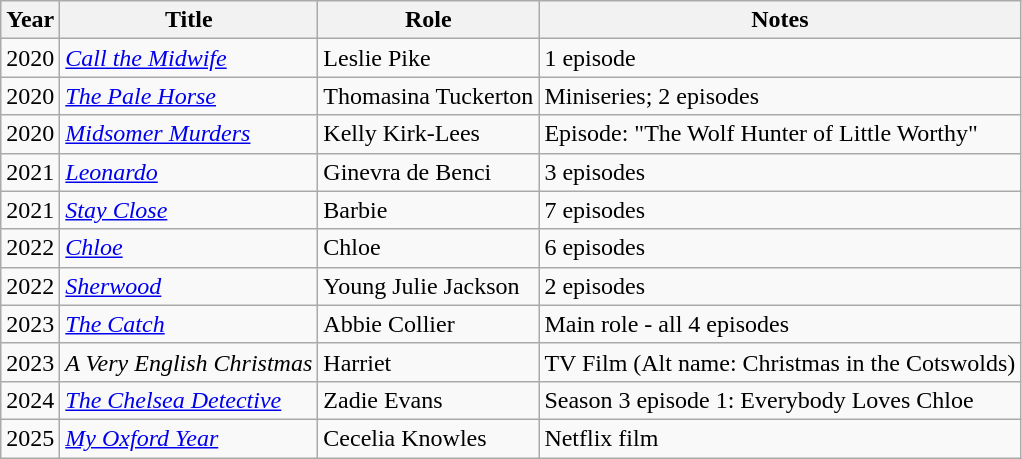<table class="wikitable plainrowheaders unsortable">
<tr>
<th scope="col">Year</th>
<th scope="col">Title</th>
<th scope="col">Role</th>
<th scope="col" class="unsortable">Notes</th>
</tr>
<tr>
<td>2020</td>
<td><em><a href='#'>Call the Midwife</a></em></td>
<td>Leslie Pike</td>
<td>1 episode</td>
</tr>
<tr>
<td>2020</td>
<td><em><a href='#'>The Pale Horse</a></em></td>
<td>Thomasina Tuckerton</td>
<td>Miniseries; 2 episodes</td>
</tr>
<tr>
<td>2020</td>
<td><em><a href='#'>Midsomer Murders</a></em></td>
<td>Kelly Kirk-Lees</td>
<td>Episode: "The Wolf Hunter of Little Worthy"</td>
</tr>
<tr>
<td>2021</td>
<td><em><a href='#'>Leonardo</a></em></td>
<td>Ginevra de Benci</td>
<td>3 episodes</td>
</tr>
<tr>
<td>2021</td>
<td><em><a href='#'>Stay Close</a></em></td>
<td>Barbie</td>
<td>7 episodes</td>
</tr>
<tr>
<td>2022</td>
<td><em><a href='#'>Chloe</a></em></td>
<td>Chloe</td>
<td>6 episodes</td>
</tr>
<tr>
<td>2022</td>
<td><em><a href='#'>Sherwood</a></em></td>
<td>Young Julie Jackson</td>
<td>2 episodes</td>
</tr>
<tr>
<td>2023</td>
<td><em><a href='#'>The Catch</a></em></td>
<td>Abbie Collier</td>
<td>Main role - all 4 episodes</td>
</tr>
<tr>
<td>2023</td>
<td><em>A Very English Christmas</em></td>
<td>Harriet</td>
<td>TV Film (Alt name: Christmas in the Cotswolds)</td>
</tr>
<tr>
<td>2024</td>
<td><em><a href='#'>The Chelsea Detective</a></em></td>
<td>Zadie Evans</td>
<td>Season 3 episode 1: Everybody Loves Chloe</td>
</tr>
<tr>
<td>2025</td>
<td><em><a href='#'>My Oxford Year</a></em></td>
<td>Cecelia Knowles</td>
<td>Netflix film</td>
</tr>
</table>
